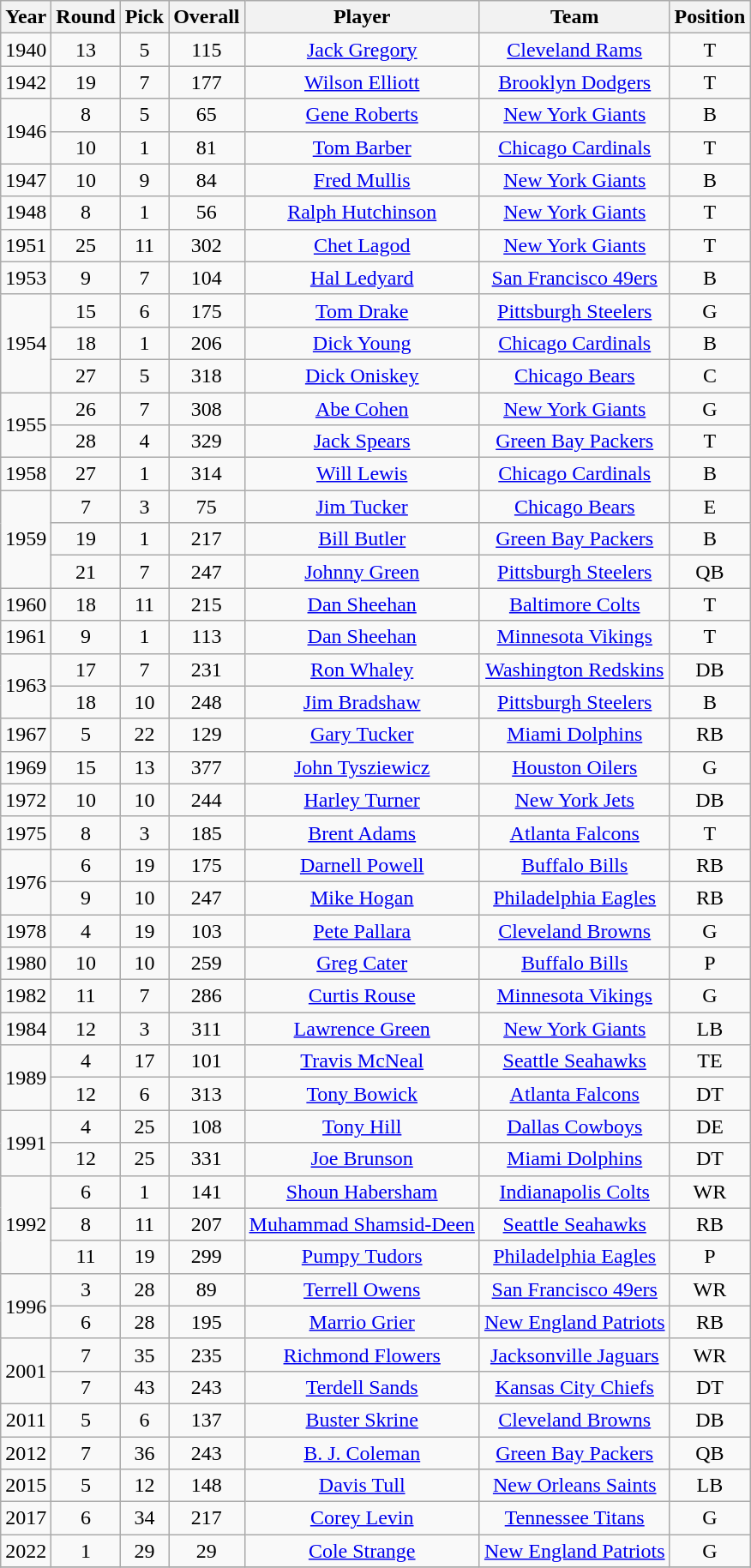<table class="wikitable sortable" style="text-align: center;">
<tr>
<th>Year</th>
<th>Round</th>
<th>Pick</th>
<th>Overall</th>
<th>Player</th>
<th>Team</th>
<th>Position</th>
</tr>
<tr>
<td>1940</td>
<td>13</td>
<td>5</td>
<td>115</td>
<td><a href='#'>Jack Gregory</a></td>
<td><a href='#'>Cleveland Rams</a></td>
<td>T</td>
</tr>
<tr>
<td>1942</td>
<td>19</td>
<td>7</td>
<td>177</td>
<td><a href='#'>Wilson Elliott</a></td>
<td><a href='#'>Brooklyn Dodgers</a></td>
<td>T</td>
</tr>
<tr>
<td rowspan="2">1946</td>
<td>8</td>
<td>5</td>
<td>65</td>
<td><a href='#'>Gene Roberts</a></td>
<td><a href='#'>New York Giants</a></td>
<td>B</td>
</tr>
<tr>
<td>10</td>
<td>1</td>
<td>81</td>
<td><a href='#'>Tom Barber</a></td>
<td><a href='#'>Chicago Cardinals</a></td>
<td>T</td>
</tr>
<tr>
<td>1947</td>
<td>10</td>
<td>9</td>
<td>84</td>
<td><a href='#'>Fred Mullis</a></td>
<td><a href='#'>New York Giants</a></td>
<td>B</td>
</tr>
<tr>
<td>1948</td>
<td>8</td>
<td>1</td>
<td>56</td>
<td><a href='#'>Ralph Hutchinson</a></td>
<td><a href='#'>New York Giants</a></td>
<td>T</td>
</tr>
<tr>
<td>1951</td>
<td>25</td>
<td>11</td>
<td>302</td>
<td><a href='#'>Chet Lagod</a></td>
<td><a href='#'>New York Giants</a></td>
<td>T</td>
</tr>
<tr>
<td>1953</td>
<td>9</td>
<td>7</td>
<td>104</td>
<td><a href='#'>Hal Ledyard</a></td>
<td><a href='#'>San Francisco 49ers</a></td>
<td>B</td>
</tr>
<tr>
<td rowspan="3">1954</td>
<td>15</td>
<td>6</td>
<td>175</td>
<td><a href='#'>Tom Drake</a></td>
<td><a href='#'>Pittsburgh Steelers</a></td>
<td>G</td>
</tr>
<tr>
<td>18</td>
<td>1</td>
<td>206</td>
<td><a href='#'>Dick Young</a></td>
<td><a href='#'>Chicago Cardinals</a></td>
<td>B</td>
</tr>
<tr>
<td>27</td>
<td>5</td>
<td>318</td>
<td><a href='#'>Dick Oniskey</a></td>
<td><a href='#'>Chicago Bears</a></td>
<td>C</td>
</tr>
<tr>
<td rowspan="2">1955</td>
<td>26</td>
<td>7</td>
<td>308</td>
<td><a href='#'>Abe Cohen</a></td>
<td><a href='#'>New York Giants</a></td>
<td>G</td>
</tr>
<tr>
<td>28</td>
<td>4</td>
<td>329</td>
<td><a href='#'>Jack Spears</a></td>
<td><a href='#'>Green Bay Packers</a></td>
<td>T</td>
</tr>
<tr>
<td>1958</td>
<td>27</td>
<td>1</td>
<td>314</td>
<td><a href='#'>Will Lewis</a></td>
<td><a href='#'>Chicago Cardinals</a></td>
<td>B</td>
</tr>
<tr>
<td rowspan="3">1959</td>
<td>7</td>
<td>3</td>
<td>75</td>
<td><a href='#'>Jim Tucker</a></td>
<td><a href='#'>Chicago Bears</a></td>
<td>E</td>
</tr>
<tr>
<td>19</td>
<td>1</td>
<td>217</td>
<td><a href='#'>Bill Butler</a></td>
<td><a href='#'>Green Bay Packers</a></td>
<td>B</td>
</tr>
<tr>
<td>21</td>
<td>7</td>
<td>247</td>
<td><a href='#'>Johnny Green</a></td>
<td><a href='#'>Pittsburgh Steelers</a></td>
<td>QB</td>
</tr>
<tr>
<td>1960</td>
<td>18</td>
<td>11</td>
<td>215</td>
<td><a href='#'>Dan Sheehan</a></td>
<td><a href='#'>Baltimore Colts</a></td>
<td>T</td>
</tr>
<tr>
<td>1961</td>
<td>9</td>
<td>1</td>
<td>113</td>
<td><a href='#'>Dan Sheehan</a></td>
<td><a href='#'>Minnesota Vikings</a></td>
<td>T</td>
</tr>
<tr>
<td rowspan="2">1963</td>
<td>17</td>
<td>7</td>
<td>231</td>
<td><a href='#'>Ron Whaley</a></td>
<td><a href='#'>Washington Redskins</a></td>
<td>DB</td>
</tr>
<tr>
<td>18</td>
<td>10</td>
<td>248</td>
<td><a href='#'>Jim Bradshaw</a></td>
<td><a href='#'>Pittsburgh Steelers</a></td>
<td>B</td>
</tr>
<tr>
<td>1967</td>
<td>5</td>
<td>22</td>
<td>129</td>
<td><a href='#'>Gary Tucker</a></td>
<td><a href='#'>Miami Dolphins</a></td>
<td>RB</td>
</tr>
<tr>
<td>1969</td>
<td>15</td>
<td>13</td>
<td>377</td>
<td><a href='#'>John Tysziewicz</a></td>
<td><a href='#'>Houston Oilers</a></td>
<td>G</td>
</tr>
<tr>
<td>1972</td>
<td>10</td>
<td>10</td>
<td>244</td>
<td><a href='#'>Harley Turner</a></td>
<td><a href='#'>New York Jets</a></td>
<td>DB</td>
</tr>
<tr>
<td>1975</td>
<td>8</td>
<td>3</td>
<td>185</td>
<td><a href='#'>Brent Adams</a></td>
<td><a href='#'>Atlanta Falcons</a></td>
<td>T</td>
</tr>
<tr>
<td rowspan="2">1976</td>
<td>6</td>
<td>19</td>
<td>175</td>
<td><a href='#'>Darnell Powell</a></td>
<td><a href='#'>Buffalo Bills</a></td>
<td>RB</td>
</tr>
<tr>
<td>9</td>
<td>10</td>
<td>247</td>
<td><a href='#'>Mike Hogan</a></td>
<td><a href='#'>Philadelphia Eagles</a></td>
<td>RB</td>
</tr>
<tr>
<td>1978</td>
<td>4</td>
<td>19</td>
<td>103</td>
<td><a href='#'>Pete Pallara</a></td>
<td><a href='#'>Cleveland Browns</a></td>
<td>G</td>
</tr>
<tr>
<td>1980</td>
<td>10</td>
<td>10</td>
<td>259</td>
<td><a href='#'>Greg Cater</a></td>
<td><a href='#'>Buffalo Bills</a></td>
<td>P</td>
</tr>
<tr>
<td>1982</td>
<td>11</td>
<td>7</td>
<td>286</td>
<td><a href='#'>Curtis Rouse</a></td>
<td><a href='#'>Minnesota Vikings</a></td>
<td>G</td>
</tr>
<tr>
<td>1984</td>
<td>12</td>
<td>3</td>
<td>311</td>
<td><a href='#'>Lawrence Green</a></td>
<td><a href='#'>New York Giants</a></td>
<td>LB</td>
</tr>
<tr>
<td rowspan="2">1989</td>
<td>4</td>
<td>17</td>
<td>101</td>
<td><a href='#'>Travis McNeal</a></td>
<td><a href='#'>Seattle Seahawks</a></td>
<td>TE</td>
</tr>
<tr>
<td>12</td>
<td>6</td>
<td>313</td>
<td><a href='#'>Tony Bowick</a></td>
<td><a href='#'>Atlanta Falcons</a></td>
<td>DT</td>
</tr>
<tr>
<td rowspan="2">1991</td>
<td>4</td>
<td>25</td>
<td>108</td>
<td><a href='#'>Tony Hill</a></td>
<td><a href='#'>Dallas Cowboys</a></td>
<td>DE</td>
</tr>
<tr>
<td>12</td>
<td>25</td>
<td>331</td>
<td><a href='#'>Joe Brunson</a></td>
<td><a href='#'>Miami Dolphins</a></td>
<td>DT</td>
</tr>
<tr>
<td rowspan="3">1992</td>
<td>6</td>
<td>1</td>
<td>141</td>
<td><a href='#'>Shoun Habersham</a></td>
<td><a href='#'>Indianapolis Colts</a></td>
<td>WR</td>
</tr>
<tr>
<td>8</td>
<td>11</td>
<td>207</td>
<td><a href='#'>Muhammad Shamsid-Deen</a></td>
<td><a href='#'>Seattle Seahawks</a></td>
<td>RB</td>
</tr>
<tr>
<td>11</td>
<td>19</td>
<td>299</td>
<td><a href='#'>Pumpy Tudors</a></td>
<td><a href='#'>Philadelphia Eagles</a></td>
<td>P</td>
</tr>
<tr>
<td rowspan="2">1996</td>
<td>3</td>
<td>28</td>
<td>89</td>
<td><a href='#'>Terrell Owens</a></td>
<td><a href='#'>San Francisco 49ers</a></td>
<td>WR</td>
</tr>
<tr>
<td>6</td>
<td>28</td>
<td>195</td>
<td><a href='#'>Marrio Grier</a></td>
<td><a href='#'>New England Patriots</a></td>
<td>RB</td>
</tr>
<tr>
<td rowspan="2">2001</td>
<td>7</td>
<td>35</td>
<td>235</td>
<td><a href='#'>Richmond Flowers</a></td>
<td><a href='#'>Jacksonville Jaguars</a></td>
<td>WR</td>
</tr>
<tr>
<td>7</td>
<td>43</td>
<td>243</td>
<td><a href='#'>Terdell Sands</a></td>
<td><a href='#'>Kansas City Chiefs</a></td>
<td>DT</td>
</tr>
<tr>
<td>2011</td>
<td>5</td>
<td>6</td>
<td>137</td>
<td><a href='#'>Buster Skrine</a></td>
<td><a href='#'>Cleveland Browns</a></td>
<td>DB</td>
</tr>
<tr>
<td>2012</td>
<td>7</td>
<td>36</td>
<td>243</td>
<td><a href='#'>B. J. Coleman</a></td>
<td><a href='#'>Green Bay Packers</a></td>
<td>QB</td>
</tr>
<tr>
<td>2015</td>
<td>5</td>
<td>12</td>
<td>148</td>
<td><a href='#'>Davis Tull</a></td>
<td><a href='#'>New Orleans Saints</a></td>
<td>LB</td>
</tr>
<tr>
<td>2017</td>
<td>6</td>
<td>34</td>
<td>217</td>
<td><a href='#'>Corey Levin</a></td>
<td><a href='#'>Tennessee Titans</a></td>
<td>G</td>
</tr>
<tr>
<td>2022</td>
<td>1</td>
<td>29</td>
<td>29</td>
<td><a href='#'>Cole Strange</a></td>
<td><a href='#'>New England Patriots</a></td>
<td>G</td>
</tr>
<tr>
</tr>
</table>
